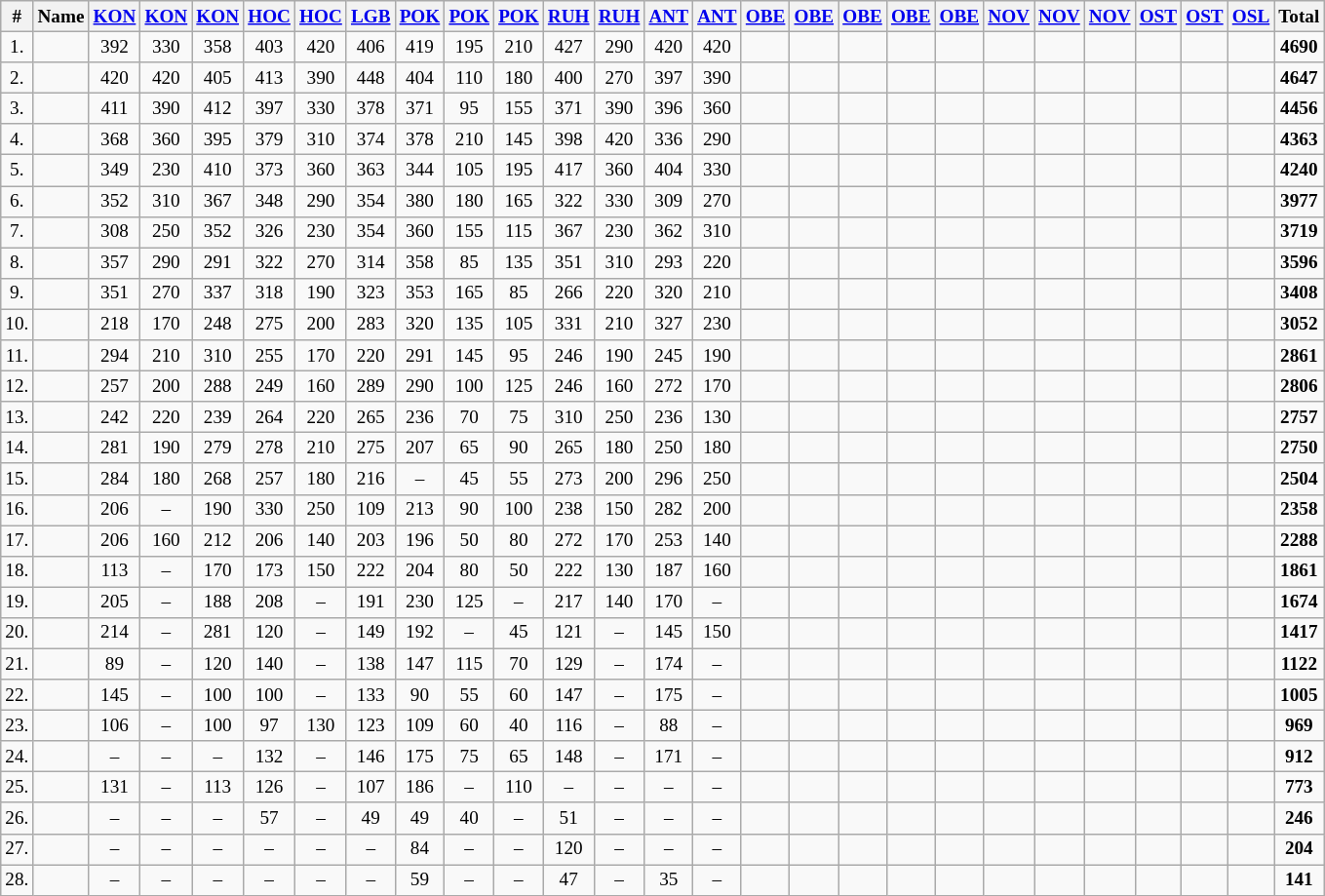<table class="wikitable" style="text-align:center; font-size:80%;">
<tr>
<th>#</th>
<th>Name</th>
<th><a href='#'>KON</a><br></th>
<th><a href='#'>KON</a><br></th>
<th><a href='#'>KON</a><br></th>
<th><a href='#'>HOC</a><br></th>
<th><a href='#'>HOC</a><br></th>
<th><a href='#'>LGB</a><br></th>
<th><a href='#'>POK</a><br></th>
<th><a href='#'>POK</a><br></th>
<th><a href='#'>POK</a><br></th>
<th><a href='#'>RUH</a><br></th>
<th><a href='#'>RUH</a><br></th>
<th><a href='#'>ANT</a><br></th>
<th><a href='#'>ANT</a><br></th>
<th><a href='#'>OBE</a><br></th>
<th><a href='#'>OBE</a><br></th>
<th><a href='#'>OBE</a><br></th>
<th><a href='#'>OBE</a><br></th>
<th><a href='#'>OBE</a><br></th>
<th><a href='#'>NOV</a><br></th>
<th><a href='#'>NOV</a><br></th>
<th><a href='#'>NOV</a><br></th>
<th><a href='#'>OST</a><br></th>
<th><a href='#'>OST</a><br></th>
<th><a href='#'>OSL</a><br></th>
<th><strong>Total</strong></th>
</tr>
<tr>
<td>1.</td>
<td align="left"></td>
<td>392</td>
<td>330</td>
<td>358</td>
<td>403</td>
<td>420</td>
<td>406</td>
<td>419</td>
<td>195</td>
<td>210</td>
<td>427</td>
<td>290</td>
<td>420</td>
<td>420</td>
<td></td>
<td></td>
<td></td>
<td></td>
<td></td>
<td></td>
<td></td>
<td></td>
<td></td>
<td></td>
<td></td>
<td><strong>4690</strong></td>
</tr>
<tr>
<td>2.</td>
<td align="left"></td>
<td>420</td>
<td>420</td>
<td>405</td>
<td>413</td>
<td>390</td>
<td>448</td>
<td>404</td>
<td>110</td>
<td>180</td>
<td>400</td>
<td>270</td>
<td>397</td>
<td>390</td>
<td></td>
<td></td>
<td></td>
<td></td>
<td></td>
<td></td>
<td></td>
<td></td>
<td></td>
<td></td>
<td></td>
<td><strong>4647</strong></td>
</tr>
<tr>
<td>3.</td>
<td align="left"></td>
<td>411</td>
<td>390</td>
<td>412</td>
<td>397</td>
<td>330</td>
<td>378</td>
<td>371</td>
<td>95</td>
<td>155</td>
<td>371</td>
<td>390</td>
<td>396</td>
<td>360</td>
<td></td>
<td></td>
<td></td>
<td></td>
<td></td>
<td></td>
<td></td>
<td></td>
<td></td>
<td></td>
<td></td>
<td><strong>4456</strong></td>
</tr>
<tr>
<td>4.</td>
<td align="left"></td>
<td>368</td>
<td>360</td>
<td>395</td>
<td>379</td>
<td>310</td>
<td>374</td>
<td>378</td>
<td>210</td>
<td>145</td>
<td>398</td>
<td>420</td>
<td>336</td>
<td>290</td>
<td></td>
<td></td>
<td></td>
<td></td>
<td></td>
<td></td>
<td></td>
<td></td>
<td></td>
<td></td>
<td></td>
<td><strong>4363</strong></td>
</tr>
<tr>
<td>5.</td>
<td align="left"></td>
<td>349</td>
<td>230</td>
<td>410</td>
<td>373</td>
<td>360</td>
<td>363</td>
<td>344</td>
<td>105</td>
<td>195</td>
<td>417</td>
<td>360</td>
<td>404</td>
<td>330</td>
<td></td>
<td></td>
<td></td>
<td></td>
<td></td>
<td></td>
<td></td>
<td></td>
<td></td>
<td></td>
<td></td>
<td><strong>4240</strong></td>
</tr>
<tr>
<td>6.</td>
<td align="left"></td>
<td>352</td>
<td>310</td>
<td>367</td>
<td>348</td>
<td>290</td>
<td>354</td>
<td>380</td>
<td>180</td>
<td>165</td>
<td>322</td>
<td>330</td>
<td>309</td>
<td>270</td>
<td></td>
<td></td>
<td></td>
<td></td>
<td></td>
<td></td>
<td></td>
<td></td>
<td></td>
<td></td>
<td></td>
<td><strong>3977</strong></td>
</tr>
<tr>
<td>7.</td>
<td align="left"></td>
<td>308</td>
<td>250</td>
<td>352</td>
<td>326</td>
<td>230</td>
<td>354</td>
<td>360</td>
<td>155</td>
<td>115</td>
<td>367</td>
<td>230</td>
<td>362</td>
<td>310</td>
<td></td>
<td></td>
<td></td>
<td></td>
<td></td>
<td></td>
<td></td>
<td></td>
<td></td>
<td></td>
<td></td>
<td><strong>3719</strong></td>
</tr>
<tr>
<td>8.</td>
<td align="left"></td>
<td>357</td>
<td>290</td>
<td>291</td>
<td>322</td>
<td>270</td>
<td>314</td>
<td>358</td>
<td>85</td>
<td>135</td>
<td>351</td>
<td>310</td>
<td>293</td>
<td>220</td>
<td></td>
<td></td>
<td></td>
<td></td>
<td></td>
<td></td>
<td></td>
<td></td>
<td></td>
<td></td>
<td></td>
<td><strong>3596</strong></td>
</tr>
<tr>
<td>9.</td>
<td align="left"></td>
<td>351</td>
<td>270</td>
<td>337</td>
<td>318</td>
<td>190</td>
<td>323</td>
<td>353</td>
<td>165</td>
<td>85</td>
<td>266</td>
<td>220</td>
<td>320</td>
<td>210</td>
<td></td>
<td></td>
<td></td>
<td></td>
<td></td>
<td></td>
<td></td>
<td></td>
<td></td>
<td></td>
<td></td>
<td><strong>3408</strong></td>
</tr>
<tr>
<td>10.</td>
<td align="left"></td>
<td>218</td>
<td>170</td>
<td>248</td>
<td>275</td>
<td>200</td>
<td>283</td>
<td>320</td>
<td>135</td>
<td>105</td>
<td>331</td>
<td>210</td>
<td>327</td>
<td>230</td>
<td></td>
<td></td>
<td></td>
<td></td>
<td></td>
<td></td>
<td></td>
<td></td>
<td></td>
<td></td>
<td></td>
<td><strong>3052</strong></td>
</tr>
<tr>
<td>11.</td>
<td align="left"></td>
<td>294</td>
<td>210</td>
<td>310</td>
<td>255</td>
<td>170</td>
<td>220</td>
<td>291</td>
<td>145</td>
<td>95</td>
<td>246</td>
<td>190</td>
<td>245</td>
<td>190</td>
<td></td>
<td></td>
<td></td>
<td></td>
<td></td>
<td></td>
<td></td>
<td></td>
<td></td>
<td></td>
<td></td>
<td><strong>2861</strong></td>
</tr>
<tr>
<td>12.</td>
<td align="left"></td>
<td>257</td>
<td>200</td>
<td>288</td>
<td>249</td>
<td>160</td>
<td>289</td>
<td>290</td>
<td>100</td>
<td>125</td>
<td>246</td>
<td>160</td>
<td>272</td>
<td>170</td>
<td></td>
<td></td>
<td></td>
<td></td>
<td></td>
<td></td>
<td></td>
<td></td>
<td></td>
<td></td>
<td></td>
<td><strong>2806</strong></td>
</tr>
<tr>
<td>13.</td>
<td align="left"></td>
<td>242</td>
<td>220</td>
<td>239</td>
<td>264</td>
<td>220</td>
<td>265</td>
<td>236</td>
<td>70</td>
<td>75</td>
<td>310</td>
<td>250</td>
<td>236</td>
<td>130</td>
<td></td>
<td></td>
<td></td>
<td></td>
<td></td>
<td></td>
<td></td>
<td></td>
<td></td>
<td></td>
<td></td>
<td><strong>2757</strong></td>
</tr>
<tr>
<td>14.</td>
<td align="left"></td>
<td>281</td>
<td>190</td>
<td>279</td>
<td>278</td>
<td>210</td>
<td>275</td>
<td>207</td>
<td>65</td>
<td>90</td>
<td>265</td>
<td>180</td>
<td>250</td>
<td>180</td>
<td></td>
<td></td>
<td></td>
<td></td>
<td></td>
<td></td>
<td></td>
<td></td>
<td></td>
<td></td>
<td></td>
<td><strong>2750</strong></td>
</tr>
<tr>
<td>15.</td>
<td align="left"></td>
<td>284</td>
<td>180</td>
<td>268</td>
<td>257</td>
<td>180</td>
<td>216</td>
<td>–</td>
<td>45</td>
<td>55</td>
<td>273</td>
<td>200</td>
<td>296</td>
<td>250</td>
<td></td>
<td></td>
<td></td>
<td></td>
<td></td>
<td></td>
<td></td>
<td></td>
<td></td>
<td></td>
<td></td>
<td><strong>2504</strong></td>
</tr>
<tr>
<td>16.</td>
<td align="left"></td>
<td>206</td>
<td>–</td>
<td>190</td>
<td>330</td>
<td>250</td>
<td>109</td>
<td>213</td>
<td>90</td>
<td>100</td>
<td>238</td>
<td>150</td>
<td>282</td>
<td>200</td>
<td></td>
<td></td>
<td></td>
<td></td>
<td></td>
<td></td>
<td></td>
<td></td>
<td></td>
<td></td>
<td></td>
<td><strong>2358</strong></td>
</tr>
<tr>
<td>17.</td>
<td align="left"></td>
<td>206</td>
<td>160</td>
<td>212</td>
<td>206</td>
<td>140</td>
<td>203</td>
<td>196</td>
<td>50</td>
<td>80</td>
<td>272</td>
<td>170</td>
<td>253</td>
<td>140</td>
<td></td>
<td></td>
<td></td>
<td></td>
<td></td>
<td></td>
<td></td>
<td></td>
<td></td>
<td></td>
<td></td>
<td><strong>2288</strong></td>
</tr>
<tr>
<td>18.</td>
<td align="left"></td>
<td>113</td>
<td>–</td>
<td>170</td>
<td>173</td>
<td>150</td>
<td>222</td>
<td>204</td>
<td>80</td>
<td>50</td>
<td>222</td>
<td>130</td>
<td>187</td>
<td>160</td>
<td></td>
<td></td>
<td></td>
<td></td>
<td></td>
<td></td>
<td></td>
<td></td>
<td></td>
<td></td>
<td></td>
<td><strong>1861</strong></td>
</tr>
<tr>
<td>19.</td>
<td align="left"></td>
<td>205</td>
<td>–</td>
<td>188</td>
<td>208</td>
<td>–</td>
<td>191</td>
<td>230</td>
<td>125</td>
<td>–</td>
<td>217</td>
<td>140</td>
<td>170</td>
<td>–</td>
<td></td>
<td></td>
<td></td>
<td></td>
<td></td>
<td></td>
<td></td>
<td></td>
<td></td>
<td></td>
<td></td>
<td><strong>1674</strong></td>
</tr>
<tr>
<td>20.</td>
<td align="left"></td>
<td>214</td>
<td>–</td>
<td>281</td>
<td>120</td>
<td>–</td>
<td>149</td>
<td>192</td>
<td>–</td>
<td>45</td>
<td>121</td>
<td>–</td>
<td>145</td>
<td>150</td>
<td></td>
<td></td>
<td></td>
<td></td>
<td></td>
<td></td>
<td></td>
<td></td>
<td></td>
<td></td>
<td></td>
<td><strong>1417</strong></td>
</tr>
<tr>
<td>21.</td>
<td align="left"></td>
<td>89</td>
<td>–</td>
<td>120</td>
<td>140</td>
<td>–</td>
<td>138</td>
<td>147</td>
<td>115</td>
<td>70</td>
<td>129</td>
<td>–</td>
<td>174</td>
<td>–</td>
<td></td>
<td></td>
<td></td>
<td></td>
<td></td>
<td></td>
<td></td>
<td></td>
<td></td>
<td></td>
<td></td>
<td><strong>1122</strong></td>
</tr>
<tr>
<td>22.</td>
<td align="left"></td>
<td>145</td>
<td>–</td>
<td>100</td>
<td>100</td>
<td>–</td>
<td>133</td>
<td>90</td>
<td>55</td>
<td>60</td>
<td>147</td>
<td>–</td>
<td>175</td>
<td>–</td>
<td></td>
<td></td>
<td></td>
<td></td>
<td></td>
<td></td>
<td></td>
<td></td>
<td></td>
<td></td>
<td></td>
<td><strong>1005</strong></td>
</tr>
<tr>
<td>23.</td>
<td align="left"></td>
<td>106</td>
<td>–</td>
<td>100</td>
<td>97</td>
<td>130</td>
<td>123</td>
<td>109</td>
<td>60</td>
<td>40</td>
<td>116</td>
<td>–</td>
<td>88</td>
<td>–</td>
<td></td>
<td></td>
<td></td>
<td></td>
<td></td>
<td></td>
<td></td>
<td></td>
<td></td>
<td></td>
<td></td>
<td><strong>969</strong></td>
</tr>
<tr>
<td>24.</td>
<td align="left"></td>
<td>–</td>
<td>–</td>
<td>–</td>
<td>132</td>
<td>–</td>
<td>146</td>
<td>175</td>
<td>75</td>
<td>65</td>
<td>148</td>
<td>–</td>
<td>171</td>
<td>–</td>
<td></td>
<td></td>
<td></td>
<td></td>
<td></td>
<td></td>
<td></td>
<td></td>
<td></td>
<td></td>
<td></td>
<td><strong>912</strong></td>
</tr>
<tr>
<td>25.</td>
<td align="left"></td>
<td>131</td>
<td>–</td>
<td>113</td>
<td>126</td>
<td>–</td>
<td>107</td>
<td>186</td>
<td>–</td>
<td>110</td>
<td>–</td>
<td>–</td>
<td>–</td>
<td>–</td>
<td></td>
<td></td>
<td></td>
<td></td>
<td></td>
<td></td>
<td></td>
<td></td>
<td></td>
<td></td>
<td></td>
<td><strong>773</strong></td>
</tr>
<tr>
<td>26.</td>
<td align="left"></td>
<td>–</td>
<td>–</td>
<td>–</td>
<td>57</td>
<td>–</td>
<td>49</td>
<td>49</td>
<td>40</td>
<td>–</td>
<td>51</td>
<td>–</td>
<td>–</td>
<td>–</td>
<td></td>
<td></td>
<td></td>
<td></td>
<td></td>
<td></td>
<td></td>
<td></td>
<td></td>
<td></td>
<td></td>
<td><strong>246</strong></td>
</tr>
<tr>
<td>27.</td>
<td align="left"></td>
<td>–</td>
<td>–</td>
<td>–</td>
<td>–</td>
<td>–</td>
<td>–</td>
<td>84</td>
<td>–</td>
<td>–</td>
<td>120</td>
<td>–</td>
<td>–</td>
<td>–</td>
<td></td>
<td></td>
<td></td>
<td></td>
<td></td>
<td></td>
<td></td>
<td></td>
<td></td>
<td></td>
<td></td>
<td><strong>204</strong></td>
</tr>
<tr>
<td>28.</td>
<td align="left"></td>
<td>–</td>
<td>–</td>
<td>–</td>
<td>–</td>
<td>–</td>
<td>–</td>
<td>59</td>
<td>–</td>
<td>–</td>
<td>47</td>
<td>–</td>
<td>35</td>
<td>–</td>
<td></td>
<td></td>
<td></td>
<td></td>
<td></td>
<td></td>
<td></td>
<td></td>
<td></td>
<td></td>
<td></td>
<td><strong>141</strong></td>
</tr>
</table>
